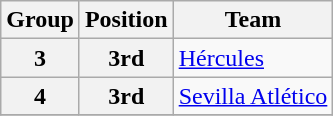<table class="wikitable">
<tr>
<th>Group</th>
<th>Position</th>
<th>Team</th>
</tr>
<tr>
<th>3</th>
<th>3rd</th>
<td><a href='#'>Hércules</a></td>
</tr>
<tr>
<th>4</th>
<th>3rd</th>
<td><a href='#'>Sevilla Atlético</a></td>
</tr>
<tr>
</tr>
</table>
